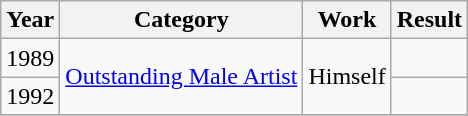<table class="wikitable">
<tr>
<th>Year</th>
<th>Category</th>
<th>Work</th>
<th>Result</th>
</tr>
<tr>
<td>1989</td>
<td rowspan="2"><a href='#'>Outstanding Male Artist</a></td>
<td rowspan="2">Himself</td>
<td></td>
</tr>
<tr>
<td>1992</td>
<td></td>
</tr>
<tr>
</tr>
</table>
